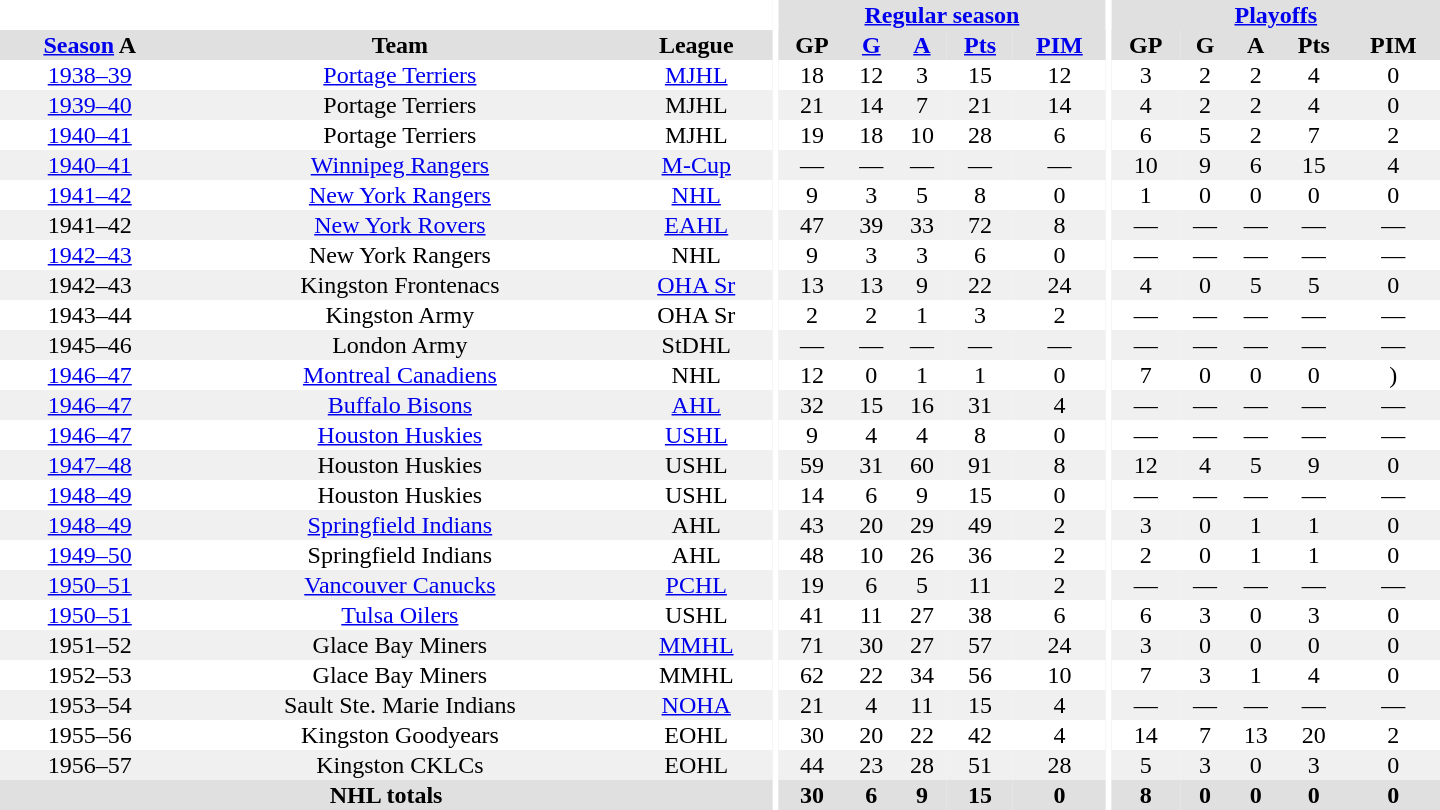<table border="0" cellpadding="1" cellspacing="0" style="text-align:center; width:60em">
<tr bgcolor="#e0e0e0">
<th colspan="3" bgcolor="#ffffff"></th>
<th rowspan="100" bgcolor="#ffffff"></th>
<th colspan="5"><a href='#'>Regular season</a></th>
<th rowspan="100" bgcolor="#ffffff"></th>
<th colspan="5"><a href='#'>Playoffs</a></th>
</tr>
<tr bgcolor="#e0e0e0">
<th><a href='#'>Season</a> A</th>
<th>Team</th>
<th>League</th>
<th>GP</th>
<th><a href='#'>G</a></th>
<th><a href='#'>A</a></th>
<th><a href='#'>Pts</a></th>
<th><a href='#'>PIM</a></th>
<th>GP</th>
<th>G</th>
<th>A</th>
<th>Pts</th>
<th>PIM</th>
</tr>
<tr>
<td><a href='#'>1938–39</a></td>
<td><a href='#'>Portage Terriers</a></td>
<td><a href='#'>MJHL</a></td>
<td>18</td>
<td>12</td>
<td>3</td>
<td>15</td>
<td>12</td>
<td>3</td>
<td>2</td>
<td>2</td>
<td>4</td>
<td>0</td>
</tr>
<tr bgcolor="#f0f0f0">
<td><a href='#'>1939–40</a></td>
<td>Portage Terriers</td>
<td>MJHL</td>
<td>21</td>
<td>14</td>
<td>7</td>
<td>21</td>
<td>14</td>
<td>4</td>
<td>2</td>
<td>2</td>
<td>4</td>
<td>0</td>
</tr>
<tr>
<td><a href='#'>1940–41</a></td>
<td>Portage Terriers</td>
<td>MJHL</td>
<td>19</td>
<td>18</td>
<td>10</td>
<td>28</td>
<td>6</td>
<td>6</td>
<td>5</td>
<td>2</td>
<td>7</td>
<td>2</td>
</tr>
<tr bgcolor="#f0f0f0">
<td><a href='#'>1940–41</a></td>
<td><a href='#'>Winnipeg Rangers</a></td>
<td><a href='#'>M-Cup</a></td>
<td>—</td>
<td>—</td>
<td>—</td>
<td>—</td>
<td>—</td>
<td>10</td>
<td>9</td>
<td>6</td>
<td>15</td>
<td>4</td>
</tr>
<tr>
<td><a href='#'>1941–42</a></td>
<td><a href='#'>New York Rangers</a></td>
<td><a href='#'>NHL</a></td>
<td>9</td>
<td>3</td>
<td>5</td>
<td>8</td>
<td>0</td>
<td>1</td>
<td>0</td>
<td>0</td>
<td>0</td>
<td>0</td>
</tr>
<tr bgcolor="#f0f0f0">
<td>1941–42</td>
<td><a href='#'>New York Rovers</a></td>
<td><a href='#'>EAHL</a></td>
<td>47</td>
<td>39</td>
<td>33</td>
<td>72</td>
<td>8</td>
<td>—</td>
<td>—</td>
<td>—</td>
<td>—</td>
<td>—</td>
</tr>
<tr>
<td><a href='#'>1942–43</a></td>
<td>New York Rangers</td>
<td>NHL</td>
<td>9</td>
<td>3</td>
<td>3</td>
<td>6</td>
<td>0</td>
<td>—</td>
<td>—</td>
<td>—</td>
<td>—</td>
<td>—</td>
</tr>
<tr bgcolor="#f0f0f0">
<td>1942–43</td>
<td>Kingston Frontenacs</td>
<td><a href='#'>OHA Sr</a></td>
<td>13</td>
<td>13</td>
<td>9</td>
<td>22</td>
<td>24</td>
<td>4</td>
<td>0</td>
<td>5</td>
<td>5</td>
<td>0</td>
</tr>
<tr>
<td>1943–44</td>
<td>Kingston Army</td>
<td>OHA Sr</td>
<td>2</td>
<td>2</td>
<td>1</td>
<td>3</td>
<td>2</td>
<td>—</td>
<td>—</td>
<td>—</td>
<td>—</td>
<td>—</td>
</tr>
<tr bgcolor="#f0f0f0">
<td>1945–46</td>
<td>London Army</td>
<td>StDHL</td>
<td>—</td>
<td>—</td>
<td>—</td>
<td>—</td>
<td>—</td>
<td>—</td>
<td>—</td>
<td>—</td>
<td>—</td>
<td>—</td>
</tr>
<tr>
<td><a href='#'>1946–47</a></td>
<td><a href='#'>Montreal Canadiens</a></td>
<td>NHL</td>
<td>12</td>
<td>0</td>
<td>1</td>
<td>1</td>
<td>0</td>
<td>7</td>
<td>0</td>
<td>0</td>
<td>0</td>
<td>)</td>
</tr>
<tr bgcolor="#f0f0f0">
<td><a href='#'>1946–47</a></td>
<td><a href='#'>Buffalo Bisons</a></td>
<td><a href='#'>AHL</a></td>
<td>32</td>
<td>15</td>
<td>16</td>
<td>31</td>
<td>4</td>
<td>—</td>
<td>—</td>
<td>—</td>
<td>—</td>
<td>—</td>
</tr>
<tr>
<td><a href='#'>1946–47</a></td>
<td><a href='#'>Houston Huskies</a></td>
<td><a href='#'>USHL</a></td>
<td>9</td>
<td>4</td>
<td>4</td>
<td>8</td>
<td>0</td>
<td>—</td>
<td>—</td>
<td>—</td>
<td>—</td>
<td>—</td>
</tr>
<tr bgcolor="#f0f0f0">
<td><a href='#'>1947–48</a></td>
<td>Houston Huskies</td>
<td>USHL</td>
<td>59</td>
<td>31</td>
<td>60</td>
<td>91</td>
<td>8</td>
<td>12</td>
<td>4</td>
<td>5</td>
<td>9</td>
<td>0</td>
</tr>
<tr>
<td><a href='#'>1948–49</a></td>
<td>Houston Huskies</td>
<td>USHL</td>
<td>14</td>
<td>6</td>
<td>9</td>
<td>15</td>
<td>0</td>
<td>—</td>
<td>—</td>
<td>—</td>
<td>—</td>
<td>—</td>
</tr>
<tr bgcolor="#f0f0f0">
<td><a href='#'>1948–49</a></td>
<td><a href='#'>Springfield Indians</a></td>
<td>AHL</td>
<td>43</td>
<td>20</td>
<td>29</td>
<td>49</td>
<td>2</td>
<td>3</td>
<td>0</td>
<td>1</td>
<td>1</td>
<td>0</td>
</tr>
<tr>
<td><a href='#'>1949–50</a></td>
<td>Springfield Indians</td>
<td>AHL</td>
<td>48</td>
<td>10</td>
<td>26</td>
<td>36</td>
<td>2</td>
<td>2</td>
<td>0</td>
<td>1</td>
<td>1</td>
<td>0</td>
</tr>
<tr bgcolor="#f0f0f0">
<td><a href='#'>1950–51</a></td>
<td><a href='#'>Vancouver Canucks</a></td>
<td><a href='#'>PCHL</a></td>
<td>19</td>
<td>6</td>
<td>5</td>
<td>11</td>
<td>2</td>
<td>—</td>
<td>—</td>
<td>—</td>
<td>—</td>
<td>—</td>
</tr>
<tr>
<td><a href='#'>1950–51</a></td>
<td><a href='#'>Tulsa Oilers</a></td>
<td>USHL</td>
<td>41</td>
<td>11</td>
<td>27</td>
<td>38</td>
<td>6</td>
<td>6</td>
<td>3</td>
<td>0</td>
<td>3</td>
<td>0</td>
</tr>
<tr bgcolor="#f0f0f0">
<td>1951–52</td>
<td>Glace Bay Miners</td>
<td><a href='#'>MMHL</a></td>
<td>71</td>
<td>30</td>
<td>27</td>
<td>57</td>
<td>24</td>
<td>3</td>
<td>0</td>
<td>0</td>
<td>0</td>
<td>0</td>
</tr>
<tr>
<td>1952–53</td>
<td>Glace Bay Miners</td>
<td>MMHL</td>
<td>62</td>
<td>22</td>
<td>34</td>
<td>56</td>
<td>10</td>
<td>7</td>
<td>3</td>
<td>1</td>
<td>4</td>
<td>0</td>
</tr>
<tr bgcolor="#f0f0f0">
<td>1953–54</td>
<td>Sault Ste. Marie Indians</td>
<td><a href='#'>NOHA</a></td>
<td>21</td>
<td>4</td>
<td>11</td>
<td>15</td>
<td>4</td>
<td>—</td>
<td>—</td>
<td>—</td>
<td>—</td>
<td>—</td>
</tr>
<tr>
<td>1955–56</td>
<td>Kingston Goodyears</td>
<td>EOHL</td>
<td>30</td>
<td>20</td>
<td>22</td>
<td>42</td>
<td>4</td>
<td>14</td>
<td>7</td>
<td>13</td>
<td>20</td>
<td>2</td>
</tr>
<tr bgcolor="#f0f0f0">
<td>1956–57</td>
<td>Kingston CKLCs</td>
<td>EOHL</td>
<td>44</td>
<td>23</td>
<td>28</td>
<td>51</td>
<td>28</td>
<td>5</td>
<td>3</td>
<td>0</td>
<td>3</td>
<td>0</td>
</tr>
<tr bgcolor="#e0e0e0">
<th colspan="3">NHL totals</th>
<th>30</th>
<th>6</th>
<th>9</th>
<th>15</th>
<th>0</th>
<th>8</th>
<th>0</th>
<th>0</th>
<th>0</th>
<th>0</th>
</tr>
</table>
